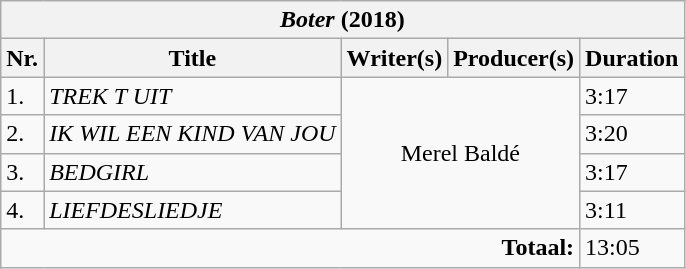<table class="wikitable mw-collapsible mw-collapsed">
<tr>
<th colspan="5"><em>Boter</em> (2018)</th>
</tr>
<tr>
<th>Nr.</th>
<th>Title</th>
<th>Writer(s)</th>
<th>Producer(s)</th>
<th>Duration</th>
</tr>
<tr>
<td>1.</td>
<td><em>TREK T UIT</em></td>
<td colspan="2" rowspan="4" align="center">Merel Baldé</td>
<td>3:17</td>
</tr>
<tr>
<td>2.</td>
<td><em>IK WIL EEN KIND VAN JOU</em></td>
<td>3:20</td>
</tr>
<tr>
<td>3.</td>
<td><em>BEDGIRL</em></td>
<td>3:17</td>
</tr>
<tr>
<td>4.</td>
<td><em>LIEFDESLIEDJE</em></td>
<td>3:11</td>
</tr>
<tr>
<td colspan="4" align="right"><strong>Totaal:</strong></td>
<td>13:05</td>
</tr>
</table>
